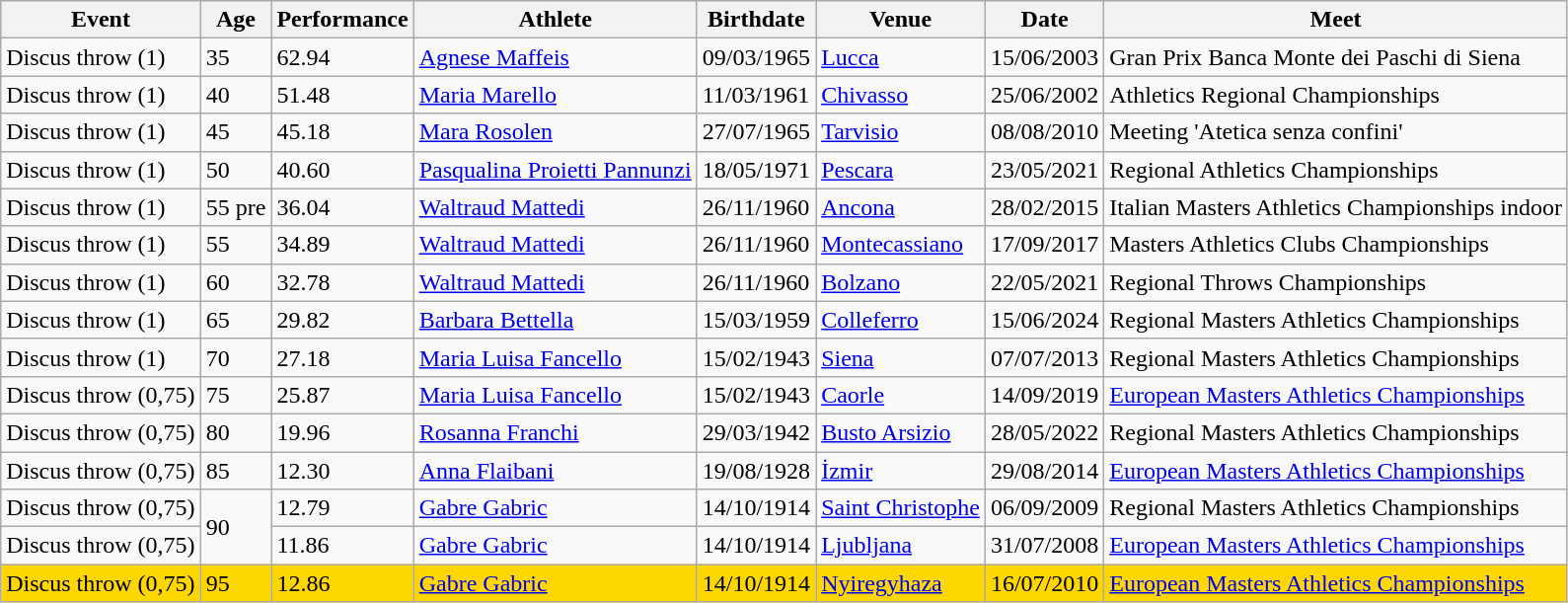<table class="wikitable" width= style="font-size:90%; text-align:center">
<tr>
<th>Event</th>
<th>Age</th>
<th>Performance</th>
<th>Athlete</th>
<th>Birthdate</th>
<th>Venue</th>
<th>Date</th>
<th>Meet</th>
</tr>
<tr>
<td>Discus throw (1)</td>
<td>35</td>
<td>62.94</td>
<td align=left><a href='#'>Agnese Maffeis</a></td>
<td>09/03/1965</td>
<td align=left><a href='#'>Lucca</a></td>
<td>15/06/2003</td>
<td>Gran Prix Banca Monte dei Paschi di Siena</td>
</tr>
<tr>
<td>Discus throw (1)</td>
<td>40</td>
<td>51.48</td>
<td align=left><a href='#'>Maria Marello</a></td>
<td>11/03/1961</td>
<td align=left><a href='#'>Chivasso</a></td>
<td>25/06/2002</td>
<td>Athletics Regional Championships</td>
</tr>
<tr>
<td>Discus throw (1)</td>
<td>45</td>
<td>45.18</td>
<td align=left><a href='#'>Mara Rosolen</a></td>
<td>27/07/1965</td>
<td align=left><a href='#'>Tarvisio</a></td>
<td>08/08/2010</td>
<td>Meeting 'Atetica senza confini'</td>
</tr>
<tr>
<td>Discus throw (1)</td>
<td>50</td>
<td>40.60</td>
<td align=left><a href='#'>Pasqualina Proietti Pannunzi</a></td>
<td>18/05/1971</td>
<td align=left><a href='#'>Pescara</a></td>
<td>23/05/2021</td>
<td>Regional Athletics Championships</td>
</tr>
<tr>
<td>Discus throw (1)</td>
<td>55 pre</td>
<td>36.04</td>
<td align=left><a href='#'>Waltraud Mattedi</a></td>
<td>26/11/1960</td>
<td align=left><a href='#'>Ancona</a></td>
<td>28/02/2015</td>
<td>Italian Masters Athletics Championships indoor</td>
</tr>
<tr>
<td>Discus throw (1)</td>
<td>55</td>
<td>34.89</td>
<td align=left><a href='#'>Waltraud Mattedi</a></td>
<td>26/11/1960</td>
<td align=left><a href='#'>Montecassiano</a></td>
<td>17/09/2017</td>
<td>Masters Athletics Clubs Championships</td>
</tr>
<tr>
<td>Discus throw (1)</td>
<td>60</td>
<td>32.78</td>
<td align=left><a href='#'>Waltraud Mattedi</a></td>
<td>26/11/1960</td>
<td align=left><a href='#'>Bolzano</a></td>
<td>22/05/2021</td>
<td>Regional Throws Championships</td>
</tr>
<tr>
<td>Discus throw (1)</td>
<td>65</td>
<td>29.82</td>
<td align=left><a href='#'>Barbara Bettella</a></td>
<td>15/03/1959</td>
<td align=left><a href='#'>Colleferro</a></td>
<td>15/06/2024</td>
<td>Regional Masters Athletics Championships</td>
</tr>
<tr>
<td>Discus throw (1)</td>
<td>70</td>
<td>27.18</td>
<td align=left><a href='#'>Maria Luisa Fancello</a></td>
<td>15/02/1943</td>
<td align=left><a href='#'>Siena</a></td>
<td>07/07/2013</td>
<td>Regional Masters Athletics Championships</td>
</tr>
<tr>
<td>Discus throw (0,75)</td>
<td>75</td>
<td>25.87</td>
<td align=left><a href='#'>Maria Luisa Fancello</a></td>
<td>15/02/1943</td>
<td align=left><a href='#'>Caorle</a></td>
<td>14/09/2019</td>
<td><a href='#'>European Masters Athletics Championships</a></td>
</tr>
<tr>
<td>Discus throw (0,75)</td>
<td>80</td>
<td>19.96</td>
<td align=left><a href='#'>Rosanna Franchi</a></td>
<td>29/03/1942</td>
<td align=left><a href='#'>Busto Arsizio</a></td>
<td>28/05/2022</td>
<td>Regional Masters Athletics Championships</td>
</tr>
<tr>
<td>Discus throw (0,75)</td>
<td>85</td>
<td>12.30</td>
<td align=left><a href='#'>Anna Flaibani</a></td>
<td>19/08/1928</td>
<td align=left><a href='#'>İzmir</a></td>
<td>29/08/2014</td>
<td><a href='#'>European Masters Athletics Championships</a></td>
</tr>
<tr>
<td>Discus throw (0,75)</td>
<td rowspan=2>90</td>
<td>12.79</td>
<td align=left><a href='#'>Gabre Gabric</a></td>
<td>14/10/1914</td>
<td align=left><a href='#'>Saint Christophe</a></td>
<td>06/09/2009</td>
<td>Regional Masters Athletics Championships</td>
</tr>
<tr>
<td>Discus throw (0,75)</td>
<td>11.86</td>
<td align=left><a href='#'>Gabre Gabric</a></td>
<td>14/10/1914</td>
<td align=left><a href='#'>Ljubljana</a></td>
<td>31/07/2008</td>
<td><a href='#'>European Masters Athletics Championships</a></td>
</tr>
<tr bgcolor=Gold>
<td>Discus throw (0,75)</td>
<td>95</td>
<td>12.86</td>
<td align=left><a href='#'>Gabre Gabric</a></td>
<td>14/10/1914</td>
<td align=left><a href='#'>Nyiregyhaza</a></td>
<td>16/07/2010</td>
<td><a href='#'>European Masters Athletics Championships</a></td>
</tr>
</table>
